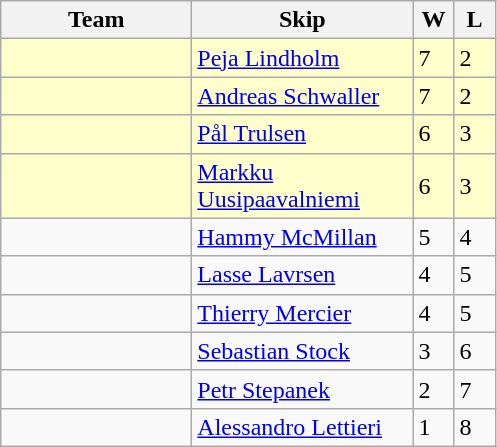<table class="wikitable">
<tr>
<th width="120">Team</th>
<th width="140">Skip</th>
<th width="20">W</th>
<th width="20">L</th>
</tr>
<tr bgcolor="#ffffcc">
<td></td>
<td><a href='#'>Peja Lindholm</a></td>
<td>7</td>
<td>2</td>
</tr>
<tr bgcolor="#ffffcc">
<td></td>
<td><a href='#'>Andreas Schwaller</a></td>
<td>7</td>
<td>2</td>
</tr>
<tr bgcolor="#ffffcc">
<td></td>
<td><a href='#'>Pål Trulsen</a></td>
<td>6</td>
<td>3</td>
</tr>
<tr bgcolor="#ffffcc">
<td></td>
<td><a href='#'>Markku Uusipaavalniemi</a></td>
<td>6</td>
<td>3</td>
</tr>
<tr>
<td></td>
<td><a href='#'>Hammy McMillan</a></td>
<td>5</td>
<td>4</td>
</tr>
<tr>
<td></td>
<td><a href='#'>Lasse Lavrsen</a></td>
<td>4</td>
<td>5</td>
</tr>
<tr>
<td></td>
<td><a href='#'>Thierry Mercier</a></td>
<td>4</td>
<td>5</td>
</tr>
<tr>
<td></td>
<td><a href='#'>Sebastian Stock</a></td>
<td>3</td>
<td>6</td>
</tr>
<tr>
<td></td>
<td><a href='#'>Petr Stepanek</a></td>
<td>2</td>
<td>7</td>
</tr>
<tr>
<td></td>
<td><a href='#'>Alessandro Lettieri</a></td>
<td>1</td>
<td>8</td>
</tr>
</table>
